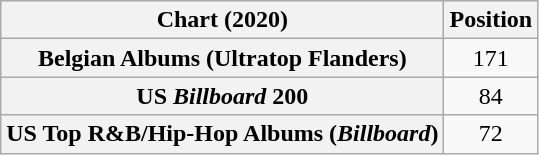<table class="wikitable sortable plainrowheaders" style="text-align:center">
<tr>
<th scope="col">Chart (2020)</th>
<th scope="col">Position</th>
</tr>
<tr>
<th scope="row">Belgian Albums (Ultratop Flanders)</th>
<td>171</td>
</tr>
<tr>
<th scope="row">US <em>Billboard</em> 200</th>
<td>84</td>
</tr>
<tr>
<th scope="row">US Top R&B/Hip-Hop Albums (<em>Billboard</em>)</th>
<td>72</td>
</tr>
</table>
